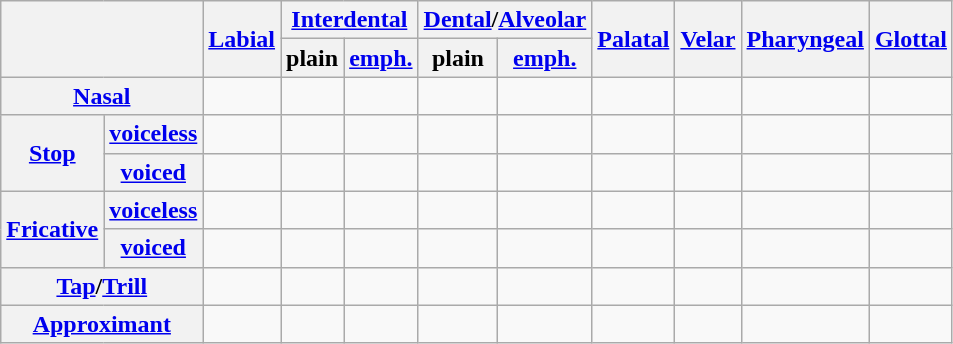<table class="wikitable">
<tr>
<th colspan="2" rowspan="2"></th>
<th rowspan="2"><a href='#'>Labial</a></th>
<th colspan="2"><a href='#'>Interdental</a></th>
<th colspan="2"><a href='#'>Dental</a>/<a href='#'>Alveolar</a></th>
<th rowspan="2"><a href='#'>Palatal</a></th>
<th rowspan="2"><a href='#'>Velar</a></th>
<th rowspan="2"><a href='#'>Pharyngeal</a></th>
<th rowspan="2"><a href='#'>Glottal</a></th>
</tr>
<tr>
<th>plain</th>
<th><a href='#'>emph.</a></th>
<th>plain</th>
<th><a href='#'>emph.</a></th>
</tr>
<tr>
<th colspan="2"><a href='#'>Nasal</a></th>
<td></td>
<td></td>
<td></td>
<td></td>
<td></td>
<td></td>
<td></td>
<td></td>
<td></td>
</tr>
<tr>
<th rowspan="2"><a href='#'>Stop</a></th>
<th><a href='#'>voiceless</a></th>
<td></td>
<td></td>
<td></td>
<td></td>
<td></td>
<td></td>
<td></td>
<td></td>
<td></td>
</tr>
<tr>
<th><a href='#'>voiced</a></th>
<td></td>
<td></td>
<td></td>
<td></td>
<td></td>
<td></td>
<td></td>
<td></td>
<td></td>
</tr>
<tr>
<th rowspan="2"><a href='#'>Fricative</a></th>
<th><a href='#'>voiceless</a></th>
<td></td>
<td></td>
<td></td>
<td></td>
<td></td>
<td></td>
<td></td>
<td></td>
<td></td>
</tr>
<tr>
<th><a href='#'>voiced</a></th>
<td></td>
<td></td>
<td></td>
<td></td>
<td></td>
<td></td>
<td></td>
<td></td>
<td></td>
</tr>
<tr>
<th colspan="2"><a href='#'>Tap</a>/<a href='#'>Trill</a></th>
<td></td>
<td></td>
<td></td>
<td></td>
<td></td>
<td></td>
<td></td>
<td></td>
<td></td>
</tr>
<tr>
<th colspan="2"><a href='#'>Approximant</a></th>
<td></td>
<td></td>
<td></td>
<td></td>
<td></td>
<td></td>
<td></td>
<td></td>
<td></td>
</tr>
</table>
